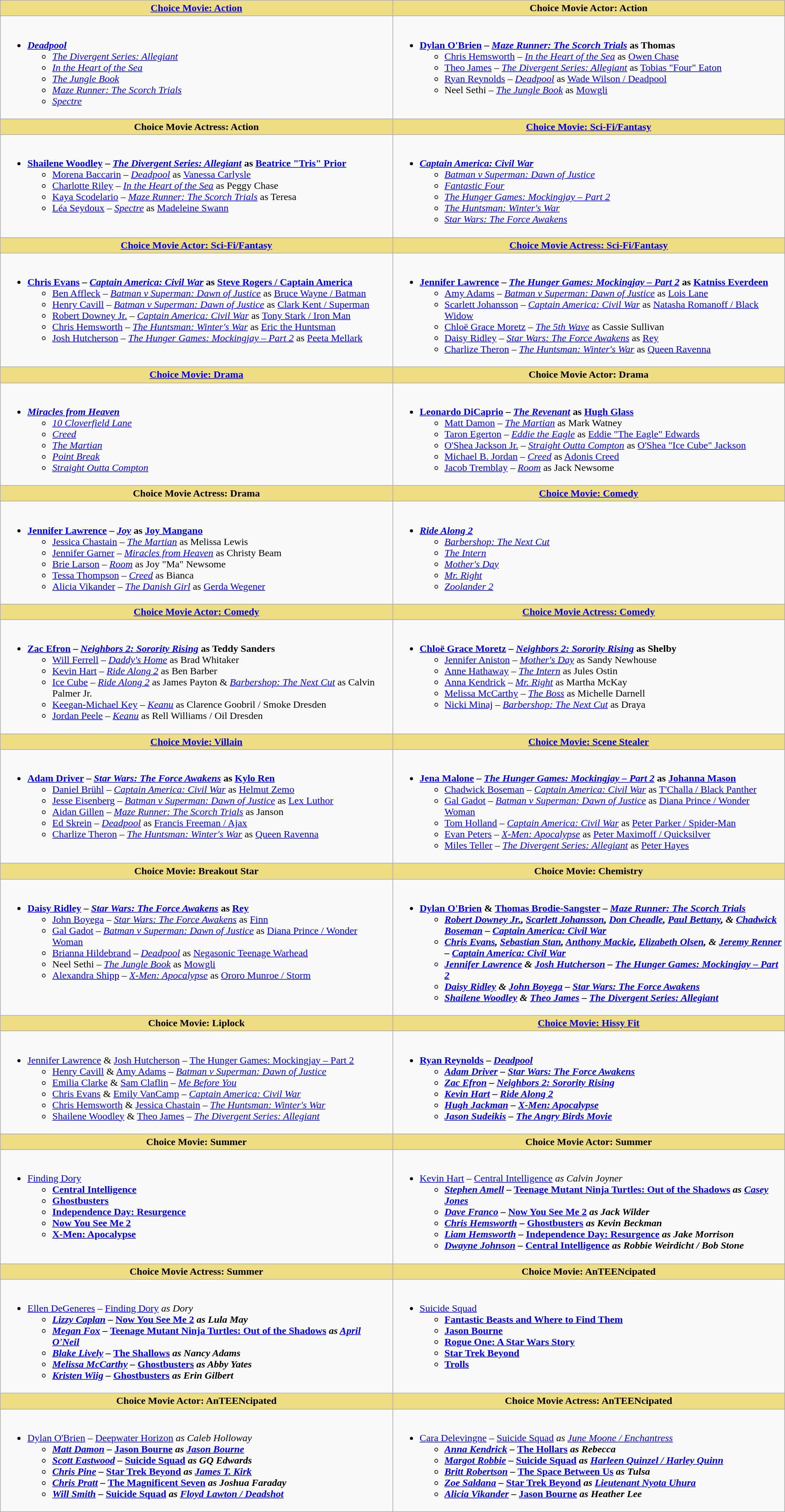<table class="wikitable" style="width:100%">
<tr>
<th style="background:#EEDD82; width:50%"><a href='#'>Choice Movie: Action</a></th>
<th style="background:#EEDD82; width:50%">Choice Movie Actor: Action</th>
</tr>
<tr>
<td valign="top"><br><ul><li><strong><em><a href='#'>Deadpool</a></em></strong><ul><li><em><a href='#'>The Divergent Series: Allegiant</a></em></li><li><em><a href='#'>In the Heart of the Sea</a></em></li><li><em><a href='#'>The Jungle Book</a></em></li><li><em><a href='#'>Maze Runner: The Scorch Trials</a></em></li><li><em><a href='#'>Spectre</a></em></li></ul></li></ul></td>
<td valign="top"><br><ul><li><strong><a href='#'>Dylan O'Brien</a> – <em><a href='#'>Maze Runner: The Scorch Trials</a></em> as Thomas</strong><ul><li><a href='#'>Chris Hemsworth</a> – <em><a href='#'>In the Heart of the Sea</a></em> as <a href='#'>Owen Chase</a></li><li><a href='#'>Theo James</a> – <em><a href='#'>The Divergent Series: Allegiant</a></em> as <a href='#'>Tobias "Four" Eaton</a></li><li><a href='#'>Ryan Reynolds</a> – <em><a href='#'>Deadpool</a></em> as <a href='#'>Wade Wilson / Deadpool</a></li><li>Neel Sethi – <em><a href='#'>The Jungle Book</a></em> as <a href='#'>Mowgli</a></li></ul></li></ul></td>
</tr>
<tr>
<th style="background:#EEDD82; width:50%">Choice Movie Actress: Action</th>
<th style="background:#EEDD82; width:50%"><a href='#'>Choice Movie: Sci-Fi/Fantasy</a></th>
</tr>
<tr>
<td valign="top"><br><ul><li><strong><a href='#'>Shailene Woodley</a> – <em><a href='#'>The Divergent Series: Allegiant</a></em> as <a href='#'>Beatrice "Tris" Prior</a></strong><ul><li><a href='#'>Morena Baccarin</a> – <em><a href='#'>Deadpool</a></em> as <a href='#'>Vanessa Carlysle</a></li><li><a href='#'>Charlotte Riley</a> – <em><a href='#'>In the Heart of the Sea</a></em> as Peggy Chase</li><li><a href='#'>Kaya Scodelario</a> – <em><a href='#'>Maze Runner: The Scorch Trials</a></em> as Teresa</li><li><a href='#'>Léa Seydoux</a> – <em><a href='#'>Spectre</a></em> as <a href='#'>Madeleine Swann</a></li></ul></li></ul></td>
<td valign="top"><br><ul><li><strong><em><a href='#'>Captain America: Civil War</a></em></strong><ul><li><em><a href='#'>Batman v Superman: Dawn of Justice</a></em></li><li><em><a href='#'>Fantastic Four</a></em></li><li><em><a href='#'>The Hunger Games: Mockingjay – Part 2</a></em></li><li><em><a href='#'>The Huntsman: Winter's War</a></em></li><li><em><a href='#'>Star Wars: The Force Awakens</a></em></li></ul></li></ul></td>
</tr>
<tr>
<th style="background:#EEDD82; width:50%"><a href='#'>Choice Movie Actor: Sci-Fi/Fantasy</a></th>
<th style="background:#EEDD82; width:50%"><a href='#'>Choice Movie Actress: Sci-Fi/Fantasy</a></th>
</tr>
<tr>
<td valign="top"><br><ul><li><strong><a href='#'>Chris Evans</a> – <em><a href='#'>Captain America: Civil War</a></em> as <a href='#'>Steve Rogers / Captain America</a></strong><ul><li><a href='#'>Ben Affleck</a> – <em><a href='#'>Batman v Superman: Dawn of Justice</a></em> as <a href='#'>Bruce Wayne / Batman</a></li><li><a href='#'>Henry Cavill</a> – <em><a href='#'>Batman v Superman: Dawn of Justice</a></em> as <a href='#'>Clark Kent / Superman</a></li><li><a href='#'>Robert Downey Jr.</a> – <em><a href='#'>Captain America: Civil War</a></em> as <a href='#'>Tony Stark / Iron Man</a></li><li><a href='#'>Chris Hemsworth</a> – <em><a href='#'>The Huntsman: Winter's War</a></em> as <a href='#'>Eric the Huntsman</a></li><li><a href='#'>Josh Hutcherson</a> – <em><a href='#'>The Hunger Games: Mockingjay – Part 2</a></em> as <a href='#'>Peeta Mellark</a></li></ul></li></ul></td>
<td valign="top"><br><ul><li><strong><a href='#'>Jennifer Lawrence</a> – <em><a href='#'>The Hunger Games: Mockingjay – Part 2</a></em> as <a href='#'>Katniss Everdeen</a></strong><ul><li><a href='#'>Amy Adams</a> – <em><a href='#'>Batman v Superman: Dawn of Justice</a></em> as <a href='#'>Lois Lane</a></li><li><a href='#'>Scarlett Johansson</a> – <em><a href='#'>Captain America: Civil War</a></em> as <a href='#'>Natasha Romanoff / Black Widow</a></li><li><a href='#'>Chloë Grace Moretz</a> – <em><a href='#'>The 5th Wave</a></em> as Cassie Sullivan</li><li><a href='#'>Daisy Ridley</a> – <em><a href='#'>Star Wars: The Force Awakens</a></em> as <a href='#'>Rey</a></li><li><a href='#'>Charlize Theron</a> – <em><a href='#'>The Huntsman: Winter's War</a></em> as <a href='#'>Queen Ravenna</a></li></ul></li></ul></td>
</tr>
<tr>
<th style="background:#EEDD82; width:50%"><a href='#'>Choice Movie: Drama</a></th>
<th style="background:#EEDD82; width:50%">Choice Movie Actor: Drama</th>
</tr>
<tr>
<td valign="top"><br><ul><li><strong><em><a href='#'>Miracles from Heaven</a></em></strong><ul><li><em><a href='#'>10 Cloverfield Lane</a></em></li><li><em><a href='#'>Creed</a></em></li><li><em><a href='#'>The Martian</a></em></li><li><em><a href='#'>Point Break</a></em></li><li><em><a href='#'>Straight Outta Compton</a></em></li></ul></li></ul></td>
<td valign="top"><br><ul><li><strong><a href='#'>Leonardo DiCaprio</a> – <em><a href='#'>The Revenant</a></em> as <a href='#'>Hugh Glass</a></strong><ul><li><a href='#'>Matt Damon</a> – <em><a href='#'>The Martian</a></em> as Mark Watney</li><li><a href='#'>Taron Egerton</a> – <em><a href='#'>Eddie the Eagle</a></em> as <a href='#'>Eddie "The Eagle" Edwards</a></li><li><a href='#'>O'Shea Jackson Jr.</a> – <em><a href='#'>Straight Outta Compton</a></em> as <a href='#'>O'Shea "Ice Cube" Jackson</a></li><li><a href='#'>Michael B. Jordan</a> – <em><a href='#'>Creed</a></em> as <a href='#'>Adonis Creed</a></li><li><a href='#'>Jacob Tremblay</a> – <em><a href='#'>Room</a></em> as Jack Newsome</li></ul></li></ul></td>
</tr>
<tr>
<th style="background:#EEDD82; width:50%">Choice Movie Actress: Drama</th>
<th style="background:#EEDD82; width:50%"><a href='#'>Choice Movie: Comedy</a></th>
</tr>
<tr>
<td valign="top"><br><ul><li><strong><a href='#'>Jennifer Lawrence</a> – <em><a href='#'>Joy</a></em> as <a href='#'>Joy Mangano</a></strong><ul><li><a href='#'>Jessica Chastain</a> – <em><a href='#'>The Martian</a></em> as Melissa Lewis</li><li><a href='#'>Jennifer Garner</a> – <em><a href='#'>Miracles from Heaven</a></em> as Christy Beam</li><li><a href='#'>Brie Larson</a> – <em><a href='#'>Room</a></em> as Joy "Ma" Newsome</li><li><a href='#'>Tessa Thompson</a> – <em><a href='#'>Creed</a></em> as Bianca</li><li><a href='#'>Alicia Vikander</a> – <em><a href='#'>The Danish Girl</a></em> as <a href='#'>Gerda Wegener</a></li></ul></li></ul></td>
<td valign="top"><br><ul><li><strong><em><a href='#'>Ride Along 2</a></em></strong><ul><li><em><a href='#'>Barbershop: The Next Cut</a></em></li><li><em><a href='#'>The Intern</a></em></li><li><em><a href='#'>Mother's Day</a></em></li><li><em><a href='#'>Mr. Right</a></em></li><li><em><a href='#'>Zoolander 2</a></em></li></ul></li></ul></td>
</tr>
<tr>
<th style="background:#EEDD82; width:50%"><a href='#'>Choice Movie Actor: Comedy</a></th>
<th style="background:#EEDD82; width:50%"><a href='#'>Choice Movie Actress: Comedy</a></th>
</tr>
<tr>
<td valign="top"><br><ul><li><strong><a href='#'>Zac Efron</a> – <em><a href='#'>Neighbors 2: Sorority Rising</a></em> as Teddy Sanders</strong><ul><li><a href='#'>Will Ferrell</a> – <em><a href='#'>Daddy's Home</a></em> as Brad Whitaker</li><li><a href='#'>Kevin Hart</a> – <em><a href='#'>Ride Along 2</a></em> as Ben Barber</li><li><a href='#'>Ice Cube</a> – <em><a href='#'>Ride Along 2</a></em> as James Payton & <em><a href='#'>Barbershop: The Next Cut</a></em> as Calvin Palmer Jr.</li><li><a href='#'>Keegan-Michael Key</a> – <em><a href='#'>Keanu</a></em> as Clarence Goobril / Smoke Dresden</li><li><a href='#'>Jordan Peele</a> – <em><a href='#'>Keanu</a></em> as Rell Williams / Oil Dresden</li></ul></li></ul></td>
<td valign="top"><br><ul><li><strong><a href='#'>Chloë Grace Moretz</a> – <em><a href='#'>Neighbors 2: Sorority Rising</a></em> as Shelby</strong><ul><li><a href='#'>Jennifer Aniston</a> – <em><a href='#'>Mother's Day</a></em> as Sandy Newhouse</li><li><a href='#'>Anne Hathaway</a> – <em><a href='#'>The Intern</a></em> as Jules Ostin</li><li><a href='#'>Anna Kendrick</a> – <em><a href='#'>Mr. Right</a></em> as Martha McKay</li><li><a href='#'>Melissa McCarthy</a> – <em><a href='#'>The Boss</a></em> as Michelle Darnell</li><li><a href='#'>Nicki Minaj</a> – <em><a href='#'>Barbershop: The Next Cut</a></em> as Draya</li></ul></li></ul></td>
</tr>
<tr>
<th style="background:#EEDD82; width:50%"><a href='#'>Choice Movie: Villain</a></th>
<th style="background:#EEDD82; width:50%"><a href='#'>Choice Movie: Scene Stealer</a></th>
</tr>
<tr>
<td valign="top"><br><ul><li><strong><a href='#'>Adam Driver</a> – <em><a href='#'>Star Wars: The Force Awakens</a></em> as <a href='#'>Kylo Ren</a></strong><ul><li><a href='#'>Daniel Brühl</a> – <em><a href='#'>Captain America: Civil War</a></em> as <a href='#'>Helmut Zemo</a></li><li><a href='#'>Jesse Eisenberg</a> – <em><a href='#'>Batman v Superman: Dawn of Justice</a></em> as <a href='#'>Lex Luthor</a></li><li><a href='#'>Aidan Gillen</a> – <em><a href='#'>Maze Runner: The Scorch Trials</a></em> as Janson</li><li><a href='#'>Ed Skrein</a> – <em><a href='#'>Deadpool</a></em> as <a href='#'>Francis Freeman / Ajax</a></li><li><a href='#'>Charlize Theron</a> – <em><a href='#'>The Huntsman: Winter's War</a></em> as <a href='#'>Queen Ravenna</a></li></ul></li></ul></td>
<td valign="top"><br><ul><li><strong><a href='#'>Jena Malone</a> – <em><a href='#'>The Hunger Games: Mockingjay – Part 2</a></em> as <a href='#'>Johanna Mason</a></strong><ul><li><a href='#'>Chadwick Boseman</a> – <em><a href='#'>Captain America: Civil War</a></em> as <a href='#'>T'Challa / Black Panther</a></li><li><a href='#'>Gal Gadot</a> – <em><a href='#'>Batman v Superman: Dawn of Justice</a></em> as <a href='#'>Diana Prince / Wonder Woman</a></li><li><a href='#'>Tom Holland</a> – <em><a href='#'>Captain America: Civil War</a></em> as <a href='#'>Peter Parker / Spider-Man</a></li><li><a href='#'>Evan Peters</a> – <em><a href='#'>X-Men: Apocalypse</a></em> as <a href='#'>Peter Maximoff / Quicksilver</a></li><li><a href='#'>Miles Teller</a> – <em><a href='#'>The Divergent Series: Allegiant</a></em> as <a href='#'>Peter Hayes</a></li></ul></li></ul></td>
</tr>
<tr>
<th style="background:#EEDD82; width:50%">Choice Movie: Breakout Star</th>
<th style="background:#EEDD82; width:50%">Choice Movie: Chemistry</th>
</tr>
<tr>
<td valign="top"><br><ul><li><strong><a href='#'>Daisy Ridley</a> – <em><a href='#'>Star Wars: The Force Awakens</a></em> as <a href='#'>Rey</a></strong><ul><li><a href='#'>John Boyega</a> – <em><a href='#'>Star Wars: The Force Awakens</a></em> as <a href='#'>Finn</a></li><li><a href='#'>Gal Gadot</a> – <em><a href='#'>Batman v Superman: Dawn of Justice</a></em> as <a href='#'>Diana Prince / Wonder Woman</a></li><li><a href='#'>Brianna Hildebrand</a> – <em><a href='#'>Deadpool</a></em> as <a href='#'>Negasonic Teenage Warhead</a></li><li>Neel Sethi – <em><a href='#'>The Jungle Book</a></em> as <a href='#'>Mowgli</a></li><li><a href='#'>Alexandra Shipp</a> – <em><a href='#'>X-Men: Apocalypse</a></em> as <a href='#'>Ororo Munroe / Storm</a></li></ul></li></ul></td>
<td valign="top"><br><ul><li><strong><a href='#'>Dylan O'Brien</a> & <a href='#'>Thomas Brodie-Sangster</a> – <em><a href='#'>Maze Runner: The Scorch Trials</a><strong><em><ul><li><a href='#'>Robert Downey Jr.</a>, <a href='#'>Scarlett Johansson</a>, <a href='#'>Don Cheadle</a>, <a href='#'>Paul Bettany</a>, & <a href='#'>Chadwick Boseman</a> – </em><a href='#'>Captain America: Civil War</a><em></li><li><a href='#'>Chris Evans</a>, <a href='#'>Sebastian Stan</a>, <a href='#'>Anthony Mackie</a>, <a href='#'>Elizabeth Olsen</a>, & <a href='#'>Jeremy Renner</a> – </em><a href='#'>Captain America: Civil War</a><em></li><li><a href='#'>Jennifer Lawrence</a> & <a href='#'>Josh Hutcherson</a> – </em><a href='#'>The Hunger Games: Mockingjay – Part 2</a><em></li><li><a href='#'>Daisy Ridley</a> & <a href='#'>John Boyega</a> – </em><a href='#'>Star Wars: The Force Awakens</a><em></li><li><a href='#'>Shailene Woodley</a> & <a href='#'>Theo James</a> – </em><a href='#'>The Divergent Series: Allegiant</a><em></li></ul></li></ul></td>
</tr>
<tr>
<th style="background:#EEDD82; width:50%">Choice Movie: Liplock</th>
<th style="background:#EEDD82; width:50%"><a href='#'>Choice Movie: Hissy Fit</a></th>
</tr>
<tr>
<td valign="top"><br><ul><li></strong><a href='#'>Jennifer Lawrence</a> & <a href='#'>Josh Hutcherson</a> – </em><a href='#'>The Hunger Games: Mockingjay – Part 2</a></em></strong><ul><li><a href='#'>Henry Cavill</a> & <a href='#'>Amy Adams</a> – <em><a href='#'>Batman v Superman: Dawn of Justice</a></em></li><li><a href='#'>Emilia Clarke</a> & <a href='#'>Sam Claflin</a> – <em><a href='#'>Me Before You</a></em></li><li><a href='#'>Chris Evans</a> & <a href='#'>Emily VanCamp</a> – <em><a href='#'>Captain America: Civil War</a></em></li><li><a href='#'>Chris Hemsworth</a> & <a href='#'>Jessica Chastain</a> – <em><a href='#'>The Huntsman: Winter's War</a></em></li><li><a href='#'>Shailene Woodley</a> & <a href='#'>Theo James</a> – <em><a href='#'>The Divergent Series: Allegiant</a></em></li></ul></li></ul></td>
<td valign="top"><br><ul><li><strong><a href='#'>Ryan Reynolds</a> – <em><a href='#'>Deadpool</a><strong><em><ul><li><a href='#'>Adam Driver</a> – </em><a href='#'>Star Wars: The Force Awakens</a><em></li><li><a href='#'>Zac Efron</a> – </em><a href='#'>Neighbors 2: Sorority Rising</a><em></li><li><a href='#'>Kevin Hart</a> – </em><a href='#'>Ride Along 2</a><em></li><li><a href='#'>Hugh Jackman</a> – </em><a href='#'>X-Men: Apocalypse</a><em></li><li><a href='#'>Jason Sudeikis</a> – </em><a href='#'>The Angry Birds Movie</a><em></li></ul></li></ul></td>
</tr>
<tr>
<th style="background:#EEDD82; width:50%">Choice Movie: Summer</th>
<th style="background:#EEDD82; width:50%">Choice Movie Actor: Summer</th>
</tr>
<tr>
<td valign="top"><br><ul><li></em></strong><a href='#'>Finding Dory</a><strong><em><ul><li></em><a href='#'>Central Intelligence</a><em></li><li></em><a href='#'>Ghostbusters</a><em></li><li></em><a href='#'>Independence Day: Resurgence</a><em></li><li></em><a href='#'>Now You See Me 2</a><em></li><li></em><a href='#'>X-Men: Apocalypse</a><em></li></ul></li></ul></td>
<td valign="top"><br><ul><li></strong><a href='#'>Kevin Hart</a> – </em><a href='#'>Central Intelligence</a><em> as Calvin Joyner<strong><ul><li><a href='#'>Stephen Amell</a> – </em><a href='#'>Teenage Mutant Ninja Turtles: Out of the Shadows</a><em> as <a href='#'>Casey Jones</a></li><li><a href='#'>Dave Franco</a> – </em><a href='#'>Now You See Me 2</a><em> as Jack Wilder</li><li><a href='#'>Chris Hemsworth</a> – </em><a href='#'>Ghostbusters</a><em> as Kevin Beckman</li><li><a href='#'>Liam Hemsworth</a> – </em><a href='#'>Independence Day: Resurgence</a><em> as Jake Morrison</li><li><a href='#'>Dwayne Johnson</a> – </em><a href='#'>Central Intelligence</a><em> as Robbie Weirdicht / Bob Stone</li></ul></li></ul></td>
</tr>
<tr>
<th style="background:#EEDD82; width:50%">Choice Movie Actress: Summer</th>
<th style="background:#EEDD82; width:50%">Choice Movie: AnTEENcipated</th>
</tr>
<tr>
<td valign="top"><br><ul><li></strong><a href='#'>Ellen DeGeneres</a> – </em><a href='#'>Finding Dory</a><em> as Dory<strong><ul><li><a href='#'>Lizzy Caplan</a> – </em><a href='#'>Now You See Me 2</a><em> as Lula May</li><li><a href='#'>Megan Fox</a> – </em><a href='#'>Teenage Mutant Ninja Turtles: Out of the Shadows</a><em> as <a href='#'>April O'Neil</a></li><li><a href='#'>Blake Lively</a> – </em><a href='#'>The Shallows</a><em> as Nancy Adams</li><li><a href='#'>Melissa McCarthy</a> – </em><a href='#'>Ghostbusters</a><em> as Abby Yates</li><li><a href='#'>Kristen Wiig</a> – </em><a href='#'>Ghostbusters</a><em> as Erin Gilbert</li></ul></li></ul></td>
<td valign="top"><br><ul><li></em></strong><a href='#'>Suicide Squad</a><strong><em><ul><li></em><a href='#'>Fantastic Beasts and Where to Find Them</a><em></li><li></em><a href='#'>Jason Bourne</a><em></li><li></em><a href='#'>Rogue One: A Star Wars Story</a><em></li><li></em><a href='#'>Star Trek Beyond</a><em></li><li></em><a href='#'>Trolls</a><em></li></ul></li></ul></td>
</tr>
<tr>
<th style="background:#EEDD82; width:50%">Choice Movie Actor: AnTEENcipated</th>
<th style="background:#EEDD82; width:50%">Choice Movie Actress: AnTEENcipated</th>
</tr>
<tr>
<td valign="top"><br><ul><li></strong><a href='#'>Dylan O'Brien</a> – </em><a href='#'>Deepwater Horizon</a><em> as Caleb Holloway<strong><ul><li><a href='#'>Matt Damon</a> – </em><a href='#'>Jason Bourne</a><em> as <a href='#'>Jason Bourne</a></li><li><a href='#'>Scott Eastwood</a> – </em><a href='#'>Suicide Squad</a><em> as GQ Edwards</li><li><a href='#'>Chris Pine</a> – </em><a href='#'>Star Trek Beyond</a><em> as <a href='#'>James T. Kirk</a></li><li><a href='#'>Chris Pratt</a> – </em><a href='#'>The Magnificent Seven</a><em> as Joshua Faraday</li><li><a href='#'>Will Smith</a> – </em><a href='#'>Suicide Squad</a><em> as <a href='#'>Floyd Lawton / Deadshot</a></li></ul></li></ul></td>
<td valign="top"><br><ul><li></strong><a href='#'>Cara Delevingne</a> – </em><a href='#'>Suicide Squad</a><em> as <a href='#'>June Moone / Enchantress</a><strong><ul><li><a href='#'>Anna Kendrick</a> – </em><a href='#'>The Hollars</a><em> as Rebecca</li><li><a href='#'>Margot Robbie</a> – </em><a href='#'>Suicide Squad</a><em> as <a href='#'>Harleen Quinzel / Harley Quinn</a></li><li><a href='#'>Britt Robertson</a> – </em><a href='#'>The Space Between Us</a><em> as Tulsa</li><li><a href='#'>Zoe Saldana</a> – </em><a href='#'>Star Trek Beyond</a><em> as <a href='#'>Lieutenant Nyota Uhura</a></li><li><a href='#'>Alicia Vikander</a> – </em><a href='#'>Jason Bourne</a><em> as Heather Lee</li></ul></li></ul></td>
</tr>
</table>
